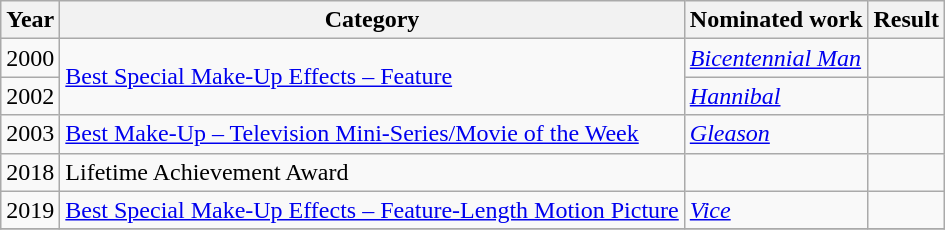<table class="wikitable sortable">
<tr>
<th>Year</th>
<th>Category</th>
<th>Nominated work</th>
<th>Result</th>
</tr>
<tr>
<td>2000</td>
<td rowspan="2"><a href='#'>Best Special Make-Up Effects – Feature</a></td>
<td><em><a href='#'>Bicentennial Man</a></em></td>
<td></td>
</tr>
<tr>
<td>2002</td>
<td><em><a href='#'>Hannibal</a></em></td>
<td></td>
</tr>
<tr>
<td>2003</td>
<td><a href='#'>Best Make-Up – Television Mini-Series/Movie of the Week</a></td>
<td><em><a href='#'>Gleason</a></em></td>
<td></td>
</tr>
<tr>
<td>2018</td>
<td>Lifetime Achievement Award </td>
<td></td>
<td></td>
</tr>
<tr>
<td>2019</td>
<td><a href='#'>Best Special Make-Up Effects – Feature-Length Motion Picture</a></td>
<td><em><a href='#'>Vice</a></em></td>
<td></td>
</tr>
<tr>
</tr>
</table>
